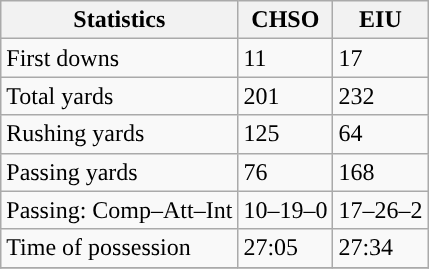<table class="wikitable" style="float: left;">
<tr>
<th>Statistics</th>
<th>CHSO</th>
<th>EIU</th>
</tr>
<tr>
<td>First downs</td>
<td>11</td>
<td>17</td>
</tr>
<tr>
<td>Total yards</td>
<td>201</td>
<td>232</td>
</tr>
<tr>
<td>Rushing yards</td>
<td>125</td>
<td>64</td>
</tr>
<tr>
<td>Passing yards</td>
<td>76</td>
<td>168</td>
</tr>
<tr>
<td>Passing: Comp–Att–Int</td>
<td>10–19–0</td>
<td>17–26–2</td>
</tr>
<tr>
<td>Time of possession</td>
<td>27:05</td>
<td>27:34</td>
</tr>
<tr>
</tr>
</table>
